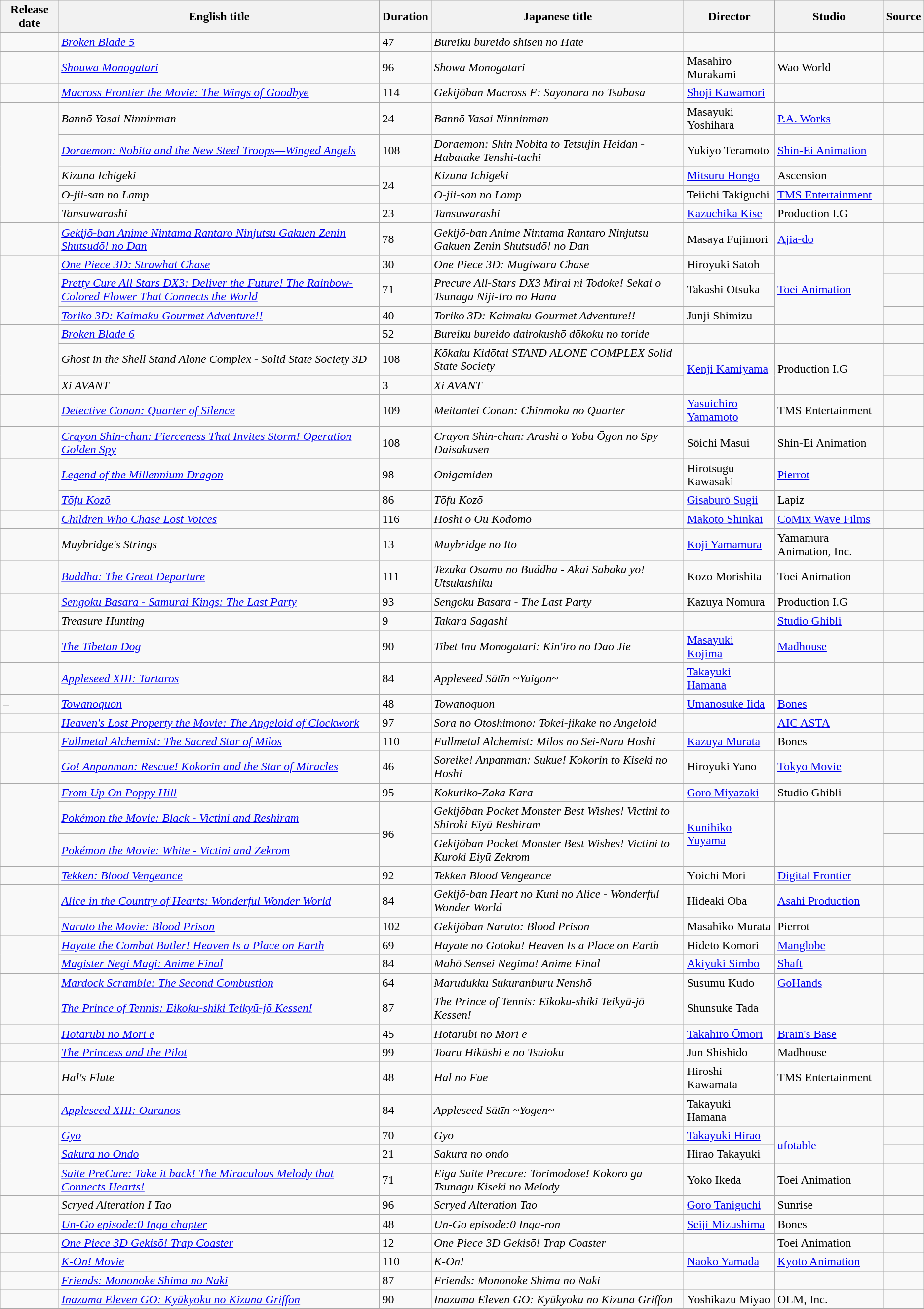<table class="wikitable sortable" border="1">
<tr>
<th>Release date</th>
<th>English title</th>
<th>Duration</th>
<th>Japanese title</th>
<th>Director</th>
<th>Studio</th>
<th>Source</th>
</tr>
<tr>
<td></td>
<td><em><a href='#'>Broken Blade 5</a></em></td>
<td>47</td>
<td><em>Bureiku bureido shisen no Hate</em></td>
<td><br></td>
<td><br></td>
<td></td>
</tr>
<tr>
<td></td>
<td><a href='#'><em>Shouwa Monogatari</em></a></td>
<td>96</td>
<td><em>Showa Monogatari</em></td>
<td>Masahiro Murakami</td>
<td>Wao World</td>
<td></td>
</tr>
<tr>
<td></td>
<td><a href='#'><em>Macross Frontier the Movie: The Wings of Goodbye</em></a></td>
<td>114</td>
<td><em>Gekijōban Macross F: Sayonara no Tsubasa</em></td>
<td><a href='#'>Shoji Kawamori</a></td>
<td></td>
<td></td>
</tr>
<tr>
<td rowspan="5"></td>
<td><em>Bannō Yasai Ninninman</em></td>
<td>24</td>
<td><em>Bannō Yasai Ninninman</em></td>
<td>Masayuki Yoshihara</td>
<td><a href='#'>P.A. Works</a></td>
<td></td>
</tr>
<tr>
<td><em><a href='#'>Doraemon: Nobita and the New Steel Troops—Winged Angels</a></em></td>
<td>108</td>
<td><em>Doraemon: Shin Nobita to Tetsujin Heidan - Habatake Tenshi-tachi</em></td>
<td>Yukiyo Teramoto</td>
<td><a href='#'>Shin-Ei Animation</a></td>
<td></td>
</tr>
<tr>
<td><em>Kizuna Ichigeki</em></td>
<td rowspan="2">24</td>
<td><em>Kizuna Ichigeki</em></td>
<td><a href='#'>Mitsuru Hongo</a></td>
<td>Ascension</td>
<td></td>
</tr>
<tr>
<td><em>O-jii-san no Lamp</em></td>
<td><em>O-jii-san no Lamp</em></td>
<td>Teiichi Takiguchi</td>
<td><a href='#'>TMS Entertainment</a></td>
<td></td>
</tr>
<tr>
<td><em>Tansuwarashi</em></td>
<td>23</td>
<td><em>Tansuwarashi</em></td>
<td><a href='#'>Kazuchika Kise</a></td>
<td>Production I.G</td>
<td></td>
</tr>
<tr>
<td></td>
<td><a href='#'><em>Gekijō-ban Anime Nintama Rantaro Ninjutsu Gakuen Zenin Shutsudō! no Dan</em></a></td>
<td>78</td>
<td><em>Gekijō-ban Anime Nintama Rantaro Ninjutsu Gakuen Zenin Shutsudō! no Dan</em></td>
<td>Masaya Fujimori</td>
<td><a href='#'>Ajia-do</a></td>
<td></td>
</tr>
<tr>
<td rowspan="3"></td>
<td><a href='#'><em>One Piece 3D: Strawhat Chase</em></a></td>
<td>30</td>
<td><em>One Piece 3D: Mugiwara Chase</em></td>
<td>Hiroyuki Satoh</td>
<td rowspan="3"><a href='#'>Toei Animation</a></td>
<td></td>
</tr>
<tr>
<td><a href='#'><em>Pretty Cure All Stars DX3: Deliver the Future! The Rainbow-Colored Flower That Connects the World</em></a></td>
<td>71</td>
<td><em>Precure All-Stars DX3 Mirai ni Todoke! Sekai o Tsunagu Niji-Iro no Hana</em></td>
<td>Takashi Otsuka</td>
<td></td>
</tr>
<tr>
<td><a href='#'><em>Toriko 3D: Kaimaku Gourmet Adventure!!</em></a></td>
<td>40</td>
<td><em>Toriko 3D: Kaimaku Gourmet Adventure!!</em></td>
<td>Junji Shimizu</td>
<td></td>
</tr>
<tr>
<td rowspan="3"></td>
<td><em><a href='#'>Broken Blade 6</a></em></td>
<td>52</td>
<td><em>Bureiku bureido dairokushō dōkoku no toride</em></td>
<td></td>
<td></td>
<td></td>
</tr>
<tr>
<td><em>Ghost in the Shell Stand Alone Complex - Solid State Society 3D</em></td>
<td>108</td>
<td><em>Kōkaku Kidōtai STAND ALONE COMPLEX Solid State Society</em></td>
<td rowspan="2"><a href='#'>Kenji Kamiyama</a></td>
<td rowspan="2">Production I.G</td>
<td></td>
</tr>
<tr>
<td><em>Xi AVANT</em></td>
<td>3</td>
<td><em>Xi AVANT</em></td>
<td></td>
</tr>
<tr>
<td></td>
<td><em><a href='#'>Detective Conan: Quarter of Silence</a></em></td>
<td>109</td>
<td><em>Meitantei Conan: Chinmoku no Quarter</em></td>
<td><a href='#'>Yasuichiro Yamamoto</a></td>
<td>TMS Entertainment</td>
<td></td>
</tr>
<tr>
<td></td>
<td><em><a href='#'>Crayon Shin-chan: Fierceness That Invites Storm! Operation Golden Spy</a></em></td>
<td>108</td>
<td><em>Crayon Shin-chan: Arashi o Yobu Ōgon no Spy Daisakusen</em></td>
<td>Sōichi Masui</td>
<td>Shin-Ei Animation</td>
<td></td>
</tr>
<tr>
<td rowspan="2"></td>
<td><em><a href='#'>Legend of the Millennium Dragon</a></em></td>
<td>98</td>
<td><em>Onigamiden</em></td>
<td>Hirotsugu Kawasaki</td>
<td><a href='#'>Pierrot</a></td>
<td></td>
</tr>
<tr>
<td><a href='#'><em>Tōfu Kozō</em></a></td>
<td>86</td>
<td><em>Tōfu Kozō</em></td>
<td><a href='#'>Gisaburō Sugii</a></td>
<td>Lapiz</td>
<td></td>
</tr>
<tr>
<td></td>
<td><a href='#'><em>Children Who Chase Lost Voices</em></a></td>
<td>116</td>
<td><em>Hoshi o Ou Kodomo</em></td>
<td><a href='#'>Makoto Shinkai</a></td>
<td><a href='#'>CoMix Wave Films</a></td>
<td></td>
</tr>
<tr>
<td></td>
<td><em>Muybridge's Strings</em></td>
<td>13</td>
<td><em>Muybridge no Ito</em></td>
<td><a href='#'>Koji Yamamura</a></td>
<td>Yamamura Animation, Inc.</td>
<td></td>
</tr>
<tr>
<td></td>
<td><a href='#'><em>Buddha: The Great Departure</em></a></td>
<td>111</td>
<td><em>Tezuka Osamu no Buddha - Akai Sabaku yo! Utsukushiku</em></td>
<td>Kozo Morishita</td>
<td>Toei Animation</td>
<td></td>
</tr>
<tr>
<td rowspan="2"></td>
<td><a href='#'><em>Sengoku Basara - Samurai Kings: The Last Party</em></a></td>
<td>93</td>
<td><em>Sengoku Basara - The Last Party</em></td>
<td>Kazuya Nomura</td>
<td>Production I.G</td>
<td></td>
</tr>
<tr>
<td><em>Treasure Hunting</em></td>
<td>9</td>
<td><em>Takara Sagashi</em></td>
<td></td>
<td><a href='#'>Studio Ghibli</a></td>
<td></td>
</tr>
<tr>
<td></td>
<td><em><a href='#'>The Tibetan Dog</a></em></td>
<td>90</td>
<td><em>Tibet Inu Monogatari: Kin'iro no Dao Jie</em></td>
<td><a href='#'>Masayuki Kojima</a></td>
<td><a href='#'>Madhouse</a></td>
<td></td>
</tr>
<tr>
<td></td>
<td><a href='#'><em>Appleseed XIII: Tartaros</em></a></td>
<td>84</td>
<td><em>Appleseed Sātīn ~Yuigon~</em></td>
<td><a href='#'>Takayuki Hamana</a></td>
<td></td>
<td></td>
</tr>
<tr>
<td> – </td>
<td><a href='#'><em>Towanoquon</em></a></td>
<td>48</td>
<td><em>Towanoquon</em></td>
<td><a href='#'>Umanosuke Iida</a></td>
<td><a href='#'>Bones</a></td>
<td></td>
</tr>
<tr>
<td></td>
<td><em><a href='#'>Heaven's Lost Property the Movie: The Angeloid of Clockwork</a></em></td>
<td>97</td>
<td><em>Sora no Otoshimono: Tokei-jikake no Angeloid</em></td>
<td></td>
<td><a href='#'>AIC ASTA</a></td>
<td></td>
</tr>
<tr>
<td rowspan="2"></td>
<td><em><a href='#'>Fullmetal Alchemist: The Sacred Star of Milos</a></em></td>
<td>110</td>
<td><em>Fullmetal Alchemist: Milos no Sei-Naru Hoshi</em></td>
<td><a href='#'>Kazuya Murata</a></td>
<td>Bones</td>
<td></td>
</tr>
<tr>
<td><a href='#'><em>Go! Anpanman: Rescue! Kokorin and the Star of Miracles</em></a></td>
<td>46</td>
<td><em>Soreike! Anpanman: Sukue! Kokorin to Kiseki no Hoshi</em></td>
<td>Hiroyuki Yano</td>
<td><a href='#'>Tokyo Movie</a></td>
<td></td>
</tr>
<tr>
<td rowspan="3"></td>
<td><em><a href='#'>From Up On Poppy Hill</a></em></td>
<td>95</td>
<td><em>Kokuriko-Zaka Kara</em></td>
<td><a href='#'>Goro Miyazaki</a></td>
<td>Studio Ghibli</td>
<td></td>
</tr>
<tr>
<td><a href='#'><em>Pokémon the Movie: Black - Victini and Reshiram</em></a></td>
<td rowspan="2">96</td>
<td><em>Gekijōban Pocket Monster Best Wishes! Victini to Shiroki Eiyū Reshiram</em></td>
<td rowspan="2"><a href='#'>Kunihiko Yuyama</a></td>
<td rowspan="2"></td>
<td></td>
</tr>
<tr>
<td><a href='#'><em>Pokémon the Movie: White - Victini and Zekrom</em></a></td>
<td><em>Gekijōban Pocket Monster Best Wishes! Victini to Kuroki Eiyū Zekrom</em></td>
<td></td>
</tr>
<tr>
<td></td>
<td><em><a href='#'>Tekken: Blood Vengeance</a></em></td>
<td>92</td>
<td><em>Tekken Blood Vengeance</em></td>
<td>Yōichi Mōri</td>
<td><a href='#'>Digital Frontier</a></td>
<td></td>
</tr>
<tr>
<td rowspan="2"></td>
<td><a href='#'><em>Alice in the Country of Hearts: Wonderful Wonder World</em></a></td>
<td>84</td>
<td><em>Gekijō-ban Heart no Kuni no Alice - Wonderful Wonder World</em></td>
<td>Hideaki Oba</td>
<td><a href='#'>Asahi Production</a></td>
<td></td>
</tr>
<tr>
<td><em><a href='#'>Naruto the Movie: Blood Prison</a></em></td>
<td>102</td>
<td><em>Gekijōban Naruto: Blood Prison</em></td>
<td>Masahiko Murata</td>
<td>Pierrot</td>
<td></td>
</tr>
<tr>
<td rowspan="2"></td>
<td><em><a href='#'>Hayate the Combat Butler! Heaven Is a Place on Earth</a></em></td>
<td>69</td>
<td><em>Hayate no Gotoku! Heaven Is a Place on Earth</em></td>
<td>Hideto Komori</td>
<td><a href='#'>Manglobe</a></td>
<td></td>
</tr>
<tr>
<td><a href='#'><em>Magister Negi Magi: Anime Final</em></a></td>
<td>84</td>
<td><em>Mahō Sensei Negima! Anime Final</em></td>
<td><a href='#'>Akiyuki Simbo</a></td>
<td><a href='#'>Shaft</a></td>
<td></td>
</tr>
<tr>
<td rowspan="2"></td>
<td><em><a href='#'>Mardock Scramble: The Second Combustion</a></em></td>
<td>64</td>
<td><em>Marudukku Sukuranburu Nenshō</em></td>
<td>Susumu Kudo</td>
<td><a href='#'>GoHands</a></td>
<td></td>
</tr>
<tr>
<td><a href='#'><em>The Prince of Tennis: Eikoku-shiki Teikyū-jō Kessen!</em></a></td>
<td>87</td>
<td><em>The Prince of Tennis: Eikoku-shiki Teikyū-jō Kessen!</em></td>
<td>Shunsuke Tada</td>
<td></td>
<td></td>
</tr>
<tr>
<td></td>
<td><a href='#'><em>Hotarubi no Mori e</em></a></td>
<td>45</td>
<td><em>Hotarubi no Mori e</em></td>
<td><a href='#'>Takahiro Ōmori</a></td>
<td><a href='#'>Brain's Base</a></td>
<td></td>
</tr>
<tr>
<td></td>
<td><em><a href='#'>The Princess and the Pilot</a></em></td>
<td>99</td>
<td><em>Toaru Hikūshi e no Tsuioku</em></td>
<td>Jun Shishido</td>
<td>Madhouse</td>
<td></td>
</tr>
<tr>
<td></td>
<td><em>Hal's Flute</em></td>
<td>48</td>
<td><em>Hal no Fue</em></td>
<td>Hiroshi Kawamata</td>
<td>TMS Entertainment</td>
<td></td>
</tr>
<tr>
<td></td>
<td><a href='#'><em>Appleseed XIII: Ouranos</em></a></td>
<td>84</td>
<td><em>Appleseed Sātīn ~Yogen~</em></td>
<td>Takayuki Hamana</td>
<td></td>
<td></td>
</tr>
<tr>
<td rowspan="3"></td>
<td><em><a href='#'>Gyo</a></em></td>
<td>70</td>
<td><em>Gyo</em></td>
<td><a href='#'>Takayuki Hirao</a></td>
<td rowspan="2"><a href='#'>ufotable</a></td>
<td></td>
</tr>
<tr>
<td><em><a href='#'>Sakura no Ondo</a></em></td>
<td>21</td>
<td><em>Sakura no ondo</em></td>
<td>Hirao Takayuki</td>
<td></td>
</tr>
<tr>
<td><a href='#'><em>Suite PreCure: Take it back! The Miraculous Melody that Connects Hearts!</em></a></td>
<td>71</td>
<td><em>Eiga Suite Precure: Torimodose! Kokoro ga Tsunagu Kiseki no Melody</em></td>
<td>Yoko Ikeda</td>
<td>Toei Animation</td>
<td></td>
</tr>
<tr>
<td rowspan="2"></td>
<td><em>Scryed Alteration I Tao</em></td>
<td>96</td>
<td><em>Scryed Alteration Tao</em></td>
<td><a href='#'>Goro Taniguchi</a></td>
<td>Sunrise</td>
<td></td>
</tr>
<tr>
<td><a href='#'><em>Un-Go episode:0 Inga chapter</em></a></td>
<td>48</td>
<td><em>Un-Go episode:0 Inga-ron</em></td>
<td><a href='#'>Seiji Mizushima</a></td>
<td>Bones</td>
<td></td>
</tr>
<tr>
<td></td>
<td><a href='#'><em>One Piece 3D Gekisō! Trap Coaster</em></a></td>
<td>12</td>
<td><em>One Piece 3D Gekisō! Trap Coaster</em></td>
<td></td>
<td>Toei Animation</td>
<td></td>
</tr>
<tr>
<td></td>
<td><a href='#'><em>K-On! Movie</em></a></td>
<td>110</td>
<td><em>K-On!</em></td>
<td><a href='#'>Naoko Yamada</a></td>
<td><a href='#'>Kyoto Animation</a></td>
<td></td>
</tr>
<tr>
<td></td>
<td><em><a href='#'>Friends: Mononoke Shima no Naki</a></em></td>
<td>87</td>
<td><em>Friends: Mononoke Shima no Naki</em></td>
<td></td>
<td></td>
<td></td>
</tr>
<tr>
<td></td>
<td><a href='#'><em>Inazuma Eleven GO: Kyūkyoku no Kizuna Griffon</em></a></td>
<td>90</td>
<td><em>Inazuma Eleven GO: Kyūkyoku no Kizuna Griffon</em></td>
<td>Yoshikazu Miyao</td>
<td>OLM, Inc.</td>
<td></td>
</tr>
</table>
